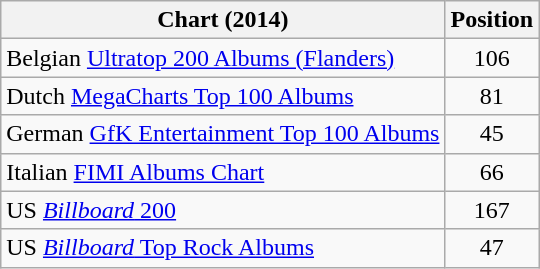<table class="wikitable sortable" style="text-align:center;">
<tr>
<th>Chart (2014)</th>
<th>Position</th>
</tr>
<tr>
<td align="left">Belgian <a href='#'>Ultratop 200 Albums (Flanders)</a></td>
<td>106</td>
</tr>
<tr>
<td align="left">Dutch <a href='#'>MegaCharts Top 100 Albums</a></td>
<td>81</td>
</tr>
<tr>
<td align="left">German <a href='#'>GfK Entertainment Top 100 Albums</a></td>
<td>45</td>
</tr>
<tr>
<td align="left">Italian <a href='#'>FIMI Albums Chart</a></td>
<td>66</td>
</tr>
<tr>
<td align="left">US <a href='#'><em>Billboard</em> 200</a></td>
<td>167</td>
</tr>
<tr>
<td align="left">US <a href='#'><em>Billboard</em> Top Rock Albums</a></td>
<td>47</td>
</tr>
</table>
